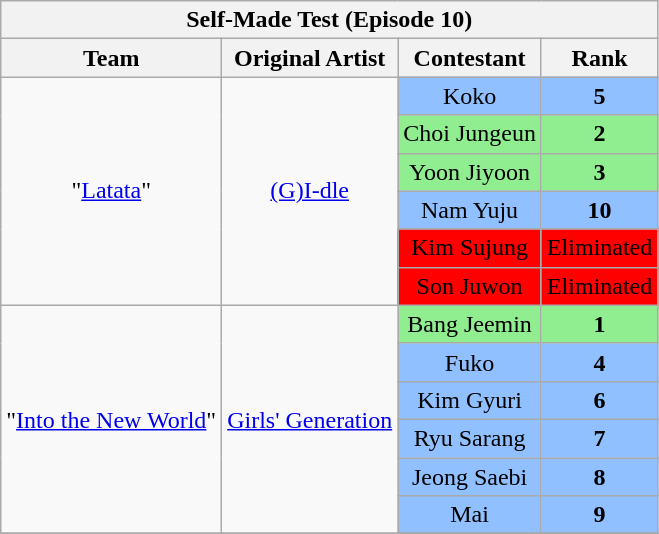<table class="wikitable sortable" style="text-align:center">
<tr>
<th colspan="4">Self-Made Test (Episode 10)</th>
</tr>
<tr>
<th class="unsortable">Team</th>
<th class="unsortable">Original Artist</th>
<th class="unsortable">Contestant</th>
<th>Rank</th>
</tr>
<tr>
<td rowspan="6">"<a href='#'>Latata</a>"</td>
<td rowspan="6"><a href='#'>(G)I-dle</a></td>
<td style="background:#90C0FF">Koko</td>
<th style="background:#90C0FF">5</th>
</tr>
<tr>
<td style="background:#90EE90">Choi Jungeun</td>
<th style="background:#90EE90">2</th>
</tr>
<tr>
<td style="background:#90EE90">Yoon Jiyoon</td>
<th style="background:#90EE90">3</th>
</tr>
<tr>
<td style="background:#90C0FF">Nam Yuju</td>
<th style="background:#90C0FF">10</th>
</tr>
<tr>
<td style="background:#FE0000">Kim Sujung</td>
<td style="background:#FE0000">Eliminated</td>
</tr>
<tr>
<td style="background:#FE0000">Son Juwon</td>
<td style="background:#FE0000">Eliminated</td>
</tr>
<tr>
<td rowspan="6">"<a href='#'>Into the New World</a>"</td>
<td rowspan="6"><a href='#'>Girls' Generation</a></td>
<td style="background:#90EE90">Bang Jeemin</td>
<th style="background:#90EE90">1</th>
</tr>
<tr>
<td style="background:#90C0FF">Fuko</td>
<th style="background:#90C0FF">4</th>
</tr>
<tr>
<td style="background:#90C0FF">Kim Gyuri</td>
<th style="background:#90C0FF">6</th>
</tr>
<tr>
<td style="background:#90C0FF">Ryu Sarang</td>
<th style="background:#90C0FF">7</th>
</tr>
<tr>
<td style="background:#90C0FF">Jeong Saebi</td>
<th style="background:#90C0FF">8</th>
</tr>
<tr>
<td style="background:#90C0FF">Mai</td>
<th style="background:#90C0FF">9</th>
</tr>
<tr>
</tr>
</table>
